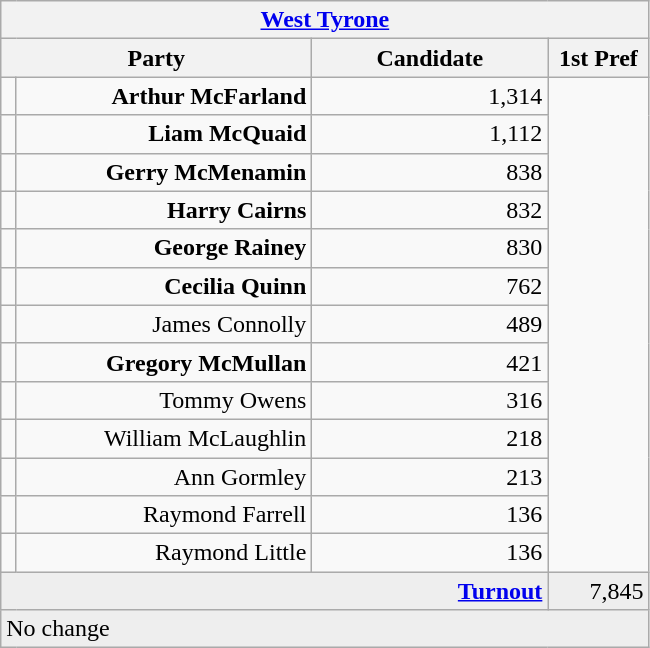<table class="wikitable">
<tr>
<th colspan="4" align="center"><a href='#'>West Tyrone</a></th>
</tr>
<tr>
<th colspan="2" align="center" width=200>Party</th>
<th width=150>Candidate</th>
<th width=60>1st Pref</th>
</tr>
<tr>
<td></td>
<td align="right"><strong>Arthur McFarland</strong></td>
<td align="right">1,314</td>
</tr>
<tr>
<td></td>
<td align="right"><strong>Liam McQuaid</strong></td>
<td align="right">1,112</td>
</tr>
<tr>
<td></td>
<td align="right"><strong>Gerry McMenamin</strong></td>
<td align="right">838</td>
</tr>
<tr>
<td></td>
<td align="right"><strong>Harry Cairns</strong></td>
<td align="right">832</td>
</tr>
<tr>
<td></td>
<td align="right"><strong>George Rainey</strong></td>
<td align="right">830</td>
</tr>
<tr>
<td></td>
<td align="right"><strong>Cecilia Quinn</strong></td>
<td align="right">762</td>
</tr>
<tr>
<td></td>
<td align="right">James Connolly</td>
<td align="right">489</td>
</tr>
<tr>
<td></td>
<td align="right"><strong>Gregory McMullan</strong></td>
<td align="right">421</td>
</tr>
<tr>
<td></td>
<td align="right">Tommy Owens</td>
<td align="right">316</td>
</tr>
<tr>
<td></td>
<td align="right">William McLaughlin</td>
<td align="right">218</td>
</tr>
<tr>
<td></td>
<td align="right">Ann Gormley</td>
<td align="right">213</td>
</tr>
<tr>
<td></td>
<td align="right">Raymond Farrell</td>
<td align="right">136</td>
</tr>
<tr>
<td></td>
<td align="right">Raymond Little</td>
<td align="right">136</td>
</tr>
<tr bgcolor="EEEEEE">
<td colspan=3 align="right"><strong><a href='#'>Turnout</a></strong></td>
<td align="right">7,845</td>
</tr>
<tr>
<td colspan=4 bgcolor="EEEEEE">No change</td>
</tr>
</table>
